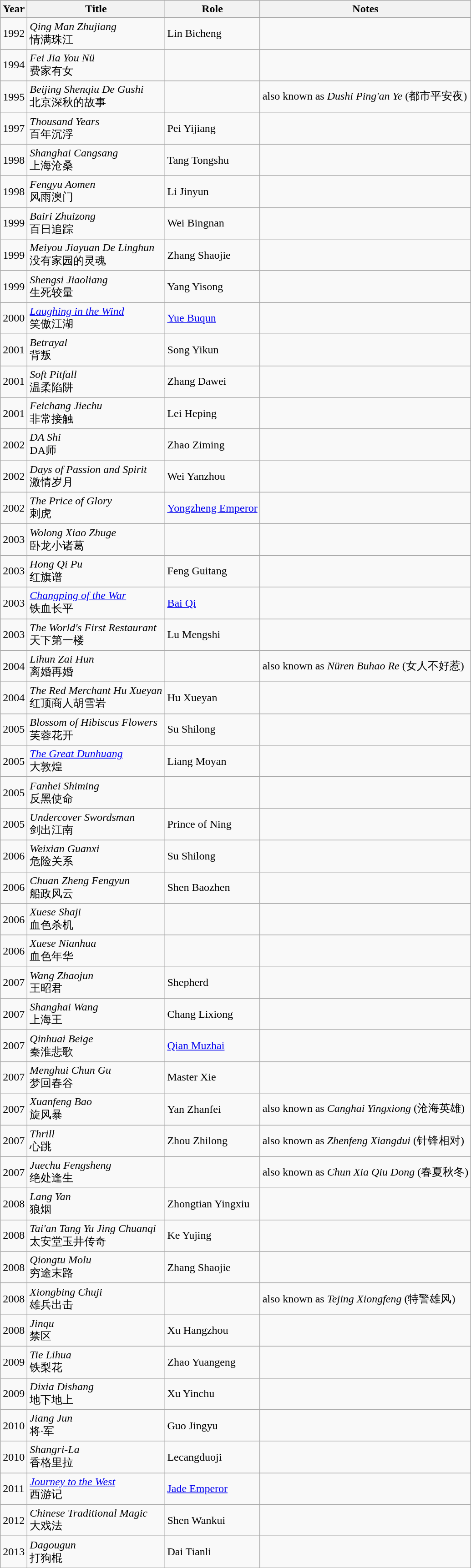<table class="wikitable sortable">
<tr>
<th>Year</th>
<th>Title</th>
<th>Role</th>
<th class="unsortable">Notes</th>
</tr>
<tr>
<td>1992</td>
<td><em>Qing Man Zhujiang</em><br>情满珠江</td>
<td>Lin Bicheng</td>
<td></td>
</tr>
<tr>
<td>1994</td>
<td><em>Fei Jia You Nü</em><br>费家有女</td>
<td></td>
<td></td>
</tr>
<tr>
<td>1995</td>
<td><em>Beijing Shenqiu De Gushi</em><br>北京深秋的故事</td>
<td></td>
<td>also known as <em>Dushi Ping'an Ye</em> (都市平安夜)</td>
</tr>
<tr>
<td>1997</td>
<td><em>Thousand Years</em><br>百年沉浮</td>
<td>Pei Yijiang</td>
<td></td>
</tr>
<tr>
<td>1998</td>
<td><em>Shanghai Cangsang</em><br>上海沧桑</td>
<td>Tang Tongshu</td>
<td></td>
</tr>
<tr>
<td>1998</td>
<td><em>Fengyu Aomen</em><br>风雨澳门</td>
<td>Li Jinyun</td>
<td></td>
</tr>
<tr>
<td>1999</td>
<td><em>Bairi Zhuizong</em><br>百日追踪</td>
<td>Wei Bingnan</td>
<td></td>
</tr>
<tr>
<td>1999</td>
<td><em>Meiyou Jiayuan De Linghun</em><br>没有家园的灵魂</td>
<td>Zhang Shaojie</td>
<td></td>
</tr>
<tr>
<td>1999</td>
<td><em>Shengsi Jiaoliang</em><br>生死较量</td>
<td>Yang Yisong</td>
<td></td>
</tr>
<tr>
<td>2000</td>
<td><em><a href='#'>Laughing in the Wind</a></em><br>笑傲江湖</td>
<td><a href='#'>Yue Buqun</a></td>
<td></td>
</tr>
<tr>
<td>2001</td>
<td><em>Betrayal</em><br>背叛</td>
<td>Song Yikun</td>
<td></td>
</tr>
<tr>
<td>2001</td>
<td><em>Soft Pitfall</em><br>温柔陷阱</td>
<td>Zhang Dawei</td>
<td></td>
</tr>
<tr>
<td>2001</td>
<td><em>Feichang Jiechu</em><br>非常接触</td>
<td>Lei Heping</td>
<td></td>
</tr>
<tr>
<td>2002</td>
<td><em>DA Shi</em><br>DA师</td>
<td>Zhao Ziming</td>
<td></td>
</tr>
<tr>
<td>2002</td>
<td><em>Days of Passion and Spirit</em><br>激情岁月</td>
<td>Wei Yanzhou</td>
<td></td>
</tr>
<tr>
<td>2002</td>
<td><em>The Price of Glory</em><br>刺虎</td>
<td><a href='#'>Yongzheng Emperor</a></td>
<td></td>
</tr>
<tr>
<td>2003</td>
<td><em>Wolong Xiao Zhuge</em><br>卧龙小诸葛</td>
<td></td>
<td></td>
</tr>
<tr>
<td>2003</td>
<td><em>Hong Qi Pu</em><br>红旗谱</td>
<td>Feng Guitang</td>
<td></td>
</tr>
<tr>
<td>2003</td>
<td><em><a href='#'>Changping of the War</a></em><br>铁血长平</td>
<td><a href='#'>Bai Qi</a></td>
<td></td>
</tr>
<tr>
<td>2003</td>
<td><em>The World's First Restaurant</em><br>天下第一楼</td>
<td>Lu Mengshi</td>
<td></td>
</tr>
<tr>
<td>2004</td>
<td><em>Lihun Zai Hun</em><br>离婚再婚</td>
<td></td>
<td>also known as <em>Nüren Buhao Re</em> (女人不好惹)</td>
</tr>
<tr>
<td>2004</td>
<td><em>The Red Merchant Hu Xueyan</em><br>红顶商人胡雪岩</td>
<td>Hu Xueyan</td>
<td></td>
</tr>
<tr>
<td>2005</td>
<td><em>Blossom of Hibiscus Flowers</em><br>芙蓉花开</td>
<td>Su Shilong</td>
<td></td>
</tr>
<tr>
<td>2005</td>
<td><em><a href='#'>The Great Dunhuang</a></em><br>大敦煌</td>
<td>Liang Moyan</td>
<td></td>
</tr>
<tr>
<td>2005</td>
<td><em>Fanhei Shiming</em><br>反黑使命</td>
<td></td>
<td></td>
</tr>
<tr>
<td>2005</td>
<td><em>Undercover Swordsman</em><br>剑出江南</td>
<td>Prince of Ning</td>
<td></td>
</tr>
<tr>
<td>2006</td>
<td><em>Weixian Guanxi</em><br>危险关系</td>
<td>Su Shilong</td>
<td></td>
</tr>
<tr>
<td>2006</td>
<td><em>Chuan Zheng Fengyun</em><br>船政风云</td>
<td>Shen Baozhen</td>
<td></td>
</tr>
<tr>
<td>2006</td>
<td><em>Xuese Shaji</em><br>血色杀机</td>
<td></td>
<td></td>
</tr>
<tr>
<td>2006</td>
<td><em>Xuese Nianhua</em><br>血色年华</td>
<td></td>
<td></td>
</tr>
<tr>
<td>2007</td>
<td><em>Wang Zhaojun</em><br>王昭君</td>
<td>Shepherd</td>
<td></td>
</tr>
<tr>
<td>2007</td>
<td><em>Shanghai Wang</em><br>上海王</td>
<td>Chang Lixiong</td>
<td></td>
</tr>
<tr>
<td>2007</td>
<td><em>Qinhuai Beige</em><br>秦淮悲歌</td>
<td><a href='#'>Qian Muzhai</a></td>
<td></td>
</tr>
<tr>
<td>2007</td>
<td><em>Menghui Chun Gu</em><br>梦回春谷</td>
<td>Master Xie</td>
<td></td>
</tr>
<tr>
<td>2007</td>
<td><em>Xuanfeng Bao</em><br>旋风暴</td>
<td>Yan Zhanfei</td>
<td>also known as <em>Canghai Yingxiong</em> (沧海英雄)</td>
</tr>
<tr>
<td>2007</td>
<td><em>Thrill</em><br>心跳</td>
<td>Zhou Zhilong</td>
<td>also known as <em>Zhenfeng Xiangdui</em> (针锋相对)</td>
</tr>
<tr>
<td>2007</td>
<td><em>Juechu Fengsheng</em><br>绝处逢生</td>
<td></td>
<td>also known as <em>Chun Xia Qiu Dong</em> (春夏秋冬)</td>
</tr>
<tr>
<td>2008</td>
<td><em>Lang Yan</em><br>狼烟</td>
<td>Zhongtian Yingxiu</td>
<td></td>
</tr>
<tr>
<td>2008</td>
<td><em>Tai'an Tang Yu Jing Chuanqi</em><br>太安堂玉井传奇</td>
<td>Ke Yujing</td>
<td></td>
</tr>
<tr>
<td>2008</td>
<td><em>Qiongtu Molu</em><br>穷途末路</td>
<td>Zhang Shaojie</td>
<td></td>
</tr>
<tr>
<td>2008</td>
<td><em>Xiongbing Chuji</em><br>雄兵出击</td>
<td></td>
<td>also known as <em>Tejing Xiongfeng</em> (特警雄风)</td>
</tr>
<tr>
<td>2008</td>
<td><em>Jinqu</em><br>禁区</td>
<td>Xu Hangzhou</td>
<td></td>
</tr>
<tr>
<td>2009</td>
<td><em>Tie Lihua</em><br>铁梨花</td>
<td>Zhao Yuangeng</td>
<td></td>
</tr>
<tr>
<td>2009</td>
<td><em>Dixia Dishang</em><br>地下地上</td>
<td>Xu Yinchu</td>
<td></td>
</tr>
<tr>
<td>2010</td>
<td><em>Jiang Jun</em><br>将·军</td>
<td>Guo Jingyu</td>
<td></td>
</tr>
<tr>
<td>2010</td>
<td><em>Shangri-La</em><br>香格里拉</td>
<td>Lecangduoji</td>
<td></td>
</tr>
<tr>
<td>2011</td>
<td><em><a href='#'>Journey to the West</a></em><br>西游记</td>
<td><a href='#'>Jade Emperor</a></td>
<td></td>
</tr>
<tr>
<td>2012</td>
<td><em>Chinese Traditional Magic</em><br>大戏法</td>
<td>Shen Wankui</td>
<td></td>
</tr>
<tr>
<td>2013</td>
<td><em>Dagougun</em><br>打狗棍</td>
<td>Dai Tianli</td>
<td></td>
</tr>
</table>
